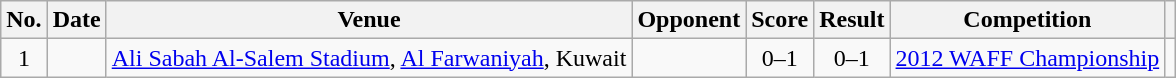<table class="wikitable sortable">
<tr>
<th scope="col">No.</th>
<th scope="col">Date</th>
<th scope="col">Venue</th>
<th scope="col">Opponent</th>
<th scope="col">Score</th>
<th scope="col">Result</th>
<th scope="col">Competition</th>
<th scope="col" class="unsortable"></th>
</tr>
<tr>
<td align="center">1</td>
<td></td>
<td><a href='#'>Ali Sabah Al-Salem Stadium</a>, <a href='#'>Al Farwaniyah</a>, Kuwait</td>
<td></td>
<td align="center">0–1</td>
<td align="center">0–1</td>
<td><a href='#'>2012 WAFF Championship</a></td>
<td></td>
</tr>
</table>
